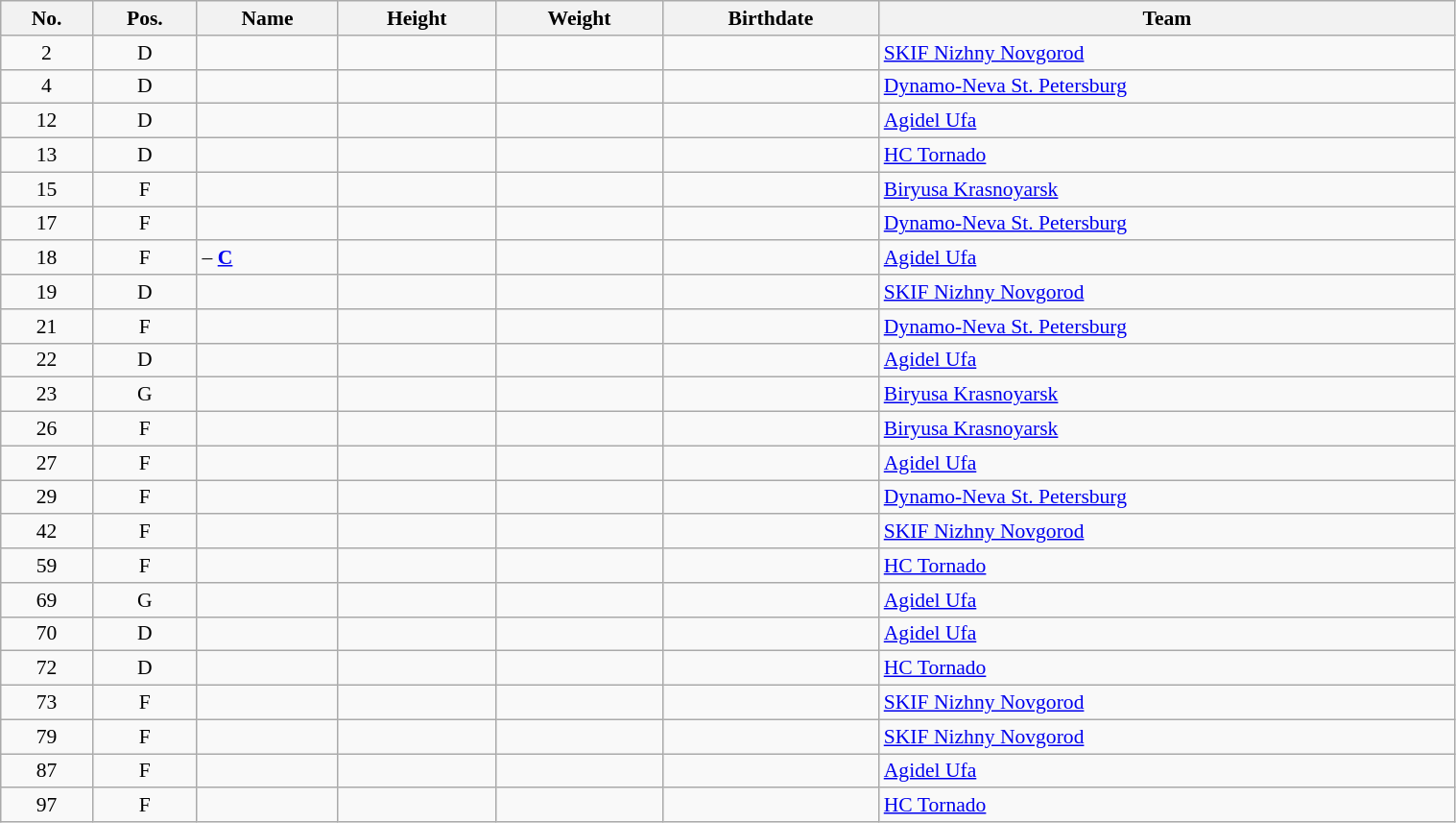<table class="wikitable sortable" width="80%" style="font-size: 90%; text-align: center;">
<tr>
<th>No.</th>
<th>Pos.</th>
<th>Name</th>
<th>Height</th>
<th>Weight</th>
<th>Birthdate</th>
<th>Team</th>
</tr>
<tr>
<td>2</td>
<td>D</td>
<td align=left></td>
<td></td>
<td></td>
<td align=right></td>
<td style="text-align:left;"> <a href='#'>SKIF Nizhny Novgorod</a></td>
</tr>
<tr>
<td>4</td>
<td>D</td>
<td align="left"></td>
<td></td>
<td></td>
<td align=right></td>
<td style="text-align:left;"> <a href='#'>Dynamo-Neva St. Petersburg</a></td>
</tr>
<tr>
<td>12</td>
<td>D</td>
<td align="left"></td>
<td></td>
<td></td>
<td align=right></td>
<td style="text-align:left;"> <a href='#'>Agidel Ufa</a></td>
</tr>
<tr>
<td>13</td>
<td>D</td>
<td align=left></td>
<td></td>
<td></td>
<td align=right></td>
<td style="text-align:left;"> <a href='#'>HC Tornado</a></td>
</tr>
<tr>
<td>15</td>
<td>F</td>
<td align=left></td>
<td></td>
<td></td>
<td align=right></td>
<td style="text-align:left;"> <a href='#'>Biryusa Krasnoyarsk</a></td>
</tr>
<tr>
<td>17</td>
<td>F</td>
<td align=left></td>
<td></td>
<td></td>
<td align=right></td>
<td style="text-align:left;"> <a href='#'>Dynamo-Neva St. Petersburg</a></td>
</tr>
<tr>
<td>18</td>
<td>F</td>
<td align=left> – <strong><a href='#'>C</a></strong></td>
<td></td>
<td></td>
<td align=right></td>
<td style="text-align:left;"> <a href='#'>Agidel Ufa</a></td>
</tr>
<tr>
<td>19</td>
<td>D</td>
<td align=left></td>
<td></td>
<td></td>
<td align=right></td>
<td style="text-align:left;"> <a href='#'>SKIF Nizhny Novgorod</a></td>
</tr>
<tr>
<td>21</td>
<td>F</td>
<td align="left"></td>
<td></td>
<td></td>
<td align=right></td>
<td style="text-align:left;"> <a href='#'>Dynamo-Neva St. Petersburg</a></td>
</tr>
<tr>
<td>22</td>
<td>D</td>
<td align="left"></td>
<td></td>
<td></td>
<td align=right></td>
<td align=left> <a href='#'>Agidel Ufa</a></td>
</tr>
<tr>
<td>23</td>
<td>G</td>
<td align="left"></td>
<td></td>
<td></td>
<td align=right></td>
<td style="text-align:left;"> <a href='#'>Biryusa Krasnoyarsk</a></td>
</tr>
<tr>
<td>26</td>
<td>F</td>
<td align=left></td>
<td></td>
<td></td>
<td align=right></td>
<td style="text-align:left;"> <a href='#'>Biryusa Krasnoyarsk</a></td>
</tr>
<tr>
<td>27</td>
<td>F</td>
<td align=left></td>
<td></td>
<td></td>
<td align=right></td>
<td style="text-align:left;"> <a href='#'>Agidel Ufa</a></td>
</tr>
<tr>
<td>29</td>
<td>F</td>
<td align=left></td>
<td></td>
<td></td>
<td align=right></td>
<td style="text-align:left;"> <a href='#'>Dynamo-Neva St. Petersburg</a></td>
</tr>
<tr>
<td>42</td>
<td>F</td>
<td align="left"></td>
<td></td>
<td></td>
<td align=right></td>
<td style="text-align:left;"> <a href='#'>SKIF Nizhny Novgorod</a></td>
</tr>
<tr>
<td>59</td>
<td>F</td>
<td align="left"></td>
<td></td>
<td></td>
<td align=right></td>
<td style="text-align:left;"> <a href='#'>HC Tornado</a></td>
</tr>
<tr>
<td>69</td>
<td>G</td>
<td align="left"></td>
<td></td>
<td></td>
<td align=right></td>
<td style="text-align:left;"> <a href='#'>Agidel Ufa</a></td>
</tr>
<tr>
<td>70</td>
<td>D</td>
<td align=left></td>
<td></td>
<td></td>
<td align=right></td>
<td style="text-align:left;"> <a href='#'>Agidel Ufa</a></td>
</tr>
<tr>
<td>72</td>
<td>D</td>
<td align=left></td>
<td></td>
<td></td>
<td align=right></td>
<td style="text-align:left;"> <a href='#'>HC Tornado</a></td>
</tr>
<tr>
<td>73</td>
<td>F</td>
<td align=left></td>
<td></td>
<td></td>
<td align=right></td>
<td style="text-align:left;"> <a href='#'>SKIF Nizhny Novgorod</a></td>
</tr>
<tr>
<td>79</td>
<td>F</td>
<td align=left></td>
<td></td>
<td></td>
<td align=right></td>
<td style="text-align:left;"> <a href='#'>SKIF Nizhny Novgorod</a></td>
</tr>
<tr>
<td>87</td>
<td>F</td>
<td align=left></td>
<td></td>
<td></td>
<td align=right></td>
<td style="text-align:left;"> <a href='#'>Agidel Ufa</a></td>
</tr>
<tr>
<td>97</td>
<td>F</td>
<td align="left"></td>
<td></td>
<td></td>
<td align=right></td>
<td style="text-align:left;"> <a href='#'>HC Tornado</a></td>
</tr>
</table>
